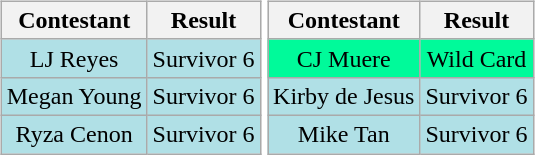<table>
<tr>
<td><br><table class="wikitable sortable nowrap" style="margin:auto; text-align:center">
<tr>
<th scope="col">Contestant</th>
<th scope="col">Result</th>
</tr>
<tr>
<td bgcolor=#b0e0e6>LJ Reyes</td>
<td bgcolor=#b0e0e6>Survivor 6</td>
</tr>
<tr>
<td bgcolor=#b0e0e6>Megan Young</td>
<td bgcolor=#b0e0e6>Survivor 6</td>
</tr>
<tr>
<td bgcolor=#b0e0e6>Ryza Cenon</td>
<td bgcolor=#b0e0e6>Survivor 6</td>
</tr>
</table>
</td>
<td><br><table class="wikitable sortable nowrap" style="margin:auto; text-align:center">
<tr>
<th scope="col">Contestant</th>
<th scope="col">Result</th>
</tr>
<tr>
<td bgcolor=#00fa9a>CJ Muere</td>
<td bgcolor=#00fa9a>Wild Card</td>
</tr>
<tr>
<td bgcolor=#b0e0e6>Kirby de Jesus</td>
<td bgcolor=#b0e0e6>Survivor 6</td>
</tr>
<tr>
<td bgcolor=#b0e0e6>Mike Tan</td>
<td bgcolor=#b0e0e6>Survivor 6</td>
</tr>
</table>
</td>
</tr>
</table>
